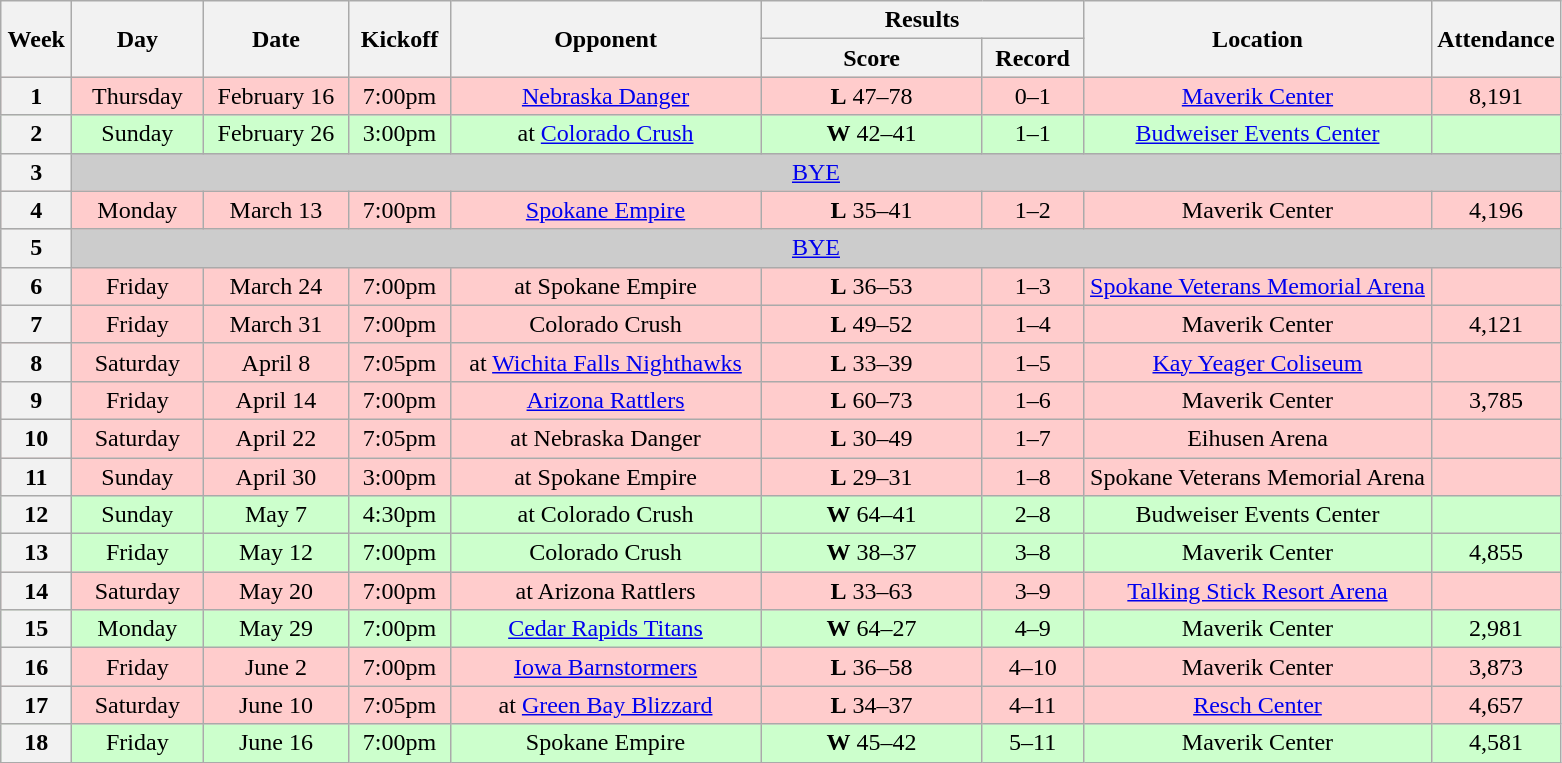<table class="wikitable">
<tr>
<th rowspan="2" width="40">Week</th>
<th rowspan="2" width="80">Day</th>
<th rowspan="2" width="90">Date</th>
<th rowspan="2" width="60">Kickoff</th>
<th rowspan="2" width="200">Opponent</th>
<th colspan="2" width="200">Results</th>
<th rowspan="2" width="225">Location</th>
<th rowspan="2" width="60">Attendance</th>
</tr>
<tr>
<th width="140">Score</th>
<th width="60">Record</th>
</tr>
<tr align="center" bgcolor="#FFCCCC">
<th>1</th>
<td>Thursday</td>
<td>February 16</td>
<td>7:00pm</td>
<td><a href='#'>Nebraska Danger</a></td>
<td><strong>L</strong> 47–78</td>
<td>0–1</td>
<td><a href='#'>Maverik Center</a></td>
<td>8,191</td>
</tr>
<tr align="center" bgcolor="#CCFFCC">
<th>2</th>
<td>Sunday</td>
<td>February 26</td>
<td>3:00pm</td>
<td>at <a href='#'>Colorado Crush</a></td>
<td><strong>W</strong> 42–41 </td>
<td>1–1</td>
<td><a href='#'>Budweiser Events Center</a></td>
<td></td>
</tr>
<tr align="center" bgcolor="#CCCCCC">
<th>3</th>
<td colSpan=8><a href='#'>BYE</a></td>
</tr>
<tr align="center" bgcolor="#FFCCCC">
<th>4</th>
<td>Monday</td>
<td>March 13</td>
<td>7:00pm</td>
<td><a href='#'>Spokane Empire</a></td>
<td><strong>L</strong> 35–41</td>
<td>1–2</td>
<td>Maverik Center</td>
<td>4,196</td>
</tr>
<tr align="center" bgcolor="#CCCCCC">
<th>5</th>
<td colSpan=8><a href='#'>BYE</a></td>
</tr>
<tr align="center" bgcolor="#FFCCCC">
<th>6</th>
<td>Friday</td>
<td>March 24</td>
<td>7:00pm</td>
<td>at Spokane Empire</td>
<td><strong>L</strong> 36–53</td>
<td>1–3</td>
<td><a href='#'>Spokane Veterans Memorial Arena</a></td>
<td></td>
</tr>
<tr align="center" bgcolor="#FFCCCC">
<th>7</th>
<td>Friday</td>
<td>March 31</td>
<td>7:00pm</td>
<td>Colorado Crush</td>
<td><strong>L</strong> 49–52</td>
<td>1–4</td>
<td>Maverik Center</td>
<td>4,121</td>
</tr>
<tr align="center" bgcolor="#FFCCCC">
<th>8</th>
<td>Saturday</td>
<td>April 8</td>
<td>7:05pm</td>
<td>at <a href='#'>Wichita Falls Nighthawks</a></td>
<td><strong>L</strong> 33–39</td>
<td>1–5</td>
<td><a href='#'>Kay Yeager Coliseum</a></td>
<td></td>
</tr>
<tr align="center" bgcolor="#FFCCCC">
<th>9</th>
<td>Friday</td>
<td>April 14</td>
<td>7:00pm</td>
<td><a href='#'>Arizona Rattlers</a></td>
<td><strong>L</strong> 60–73</td>
<td>1–6</td>
<td>Maverik Center</td>
<td>3,785</td>
</tr>
<tr align="center" bgcolor="#FFCCCC">
<th>10</th>
<td>Saturday</td>
<td>April 22</td>
<td>7:05pm</td>
<td>at Nebraska Danger</td>
<td><strong>L</strong> 30–49</td>
<td>1–7</td>
<td>Eihusen Arena</td>
<td></td>
</tr>
<tr align="center" bgcolor="#FFCCCC">
<th>11</th>
<td>Sunday</td>
<td>April 30</td>
<td>3:00pm</td>
<td>at Spokane Empire</td>
<td><strong>L</strong> 29–31</td>
<td>1–8</td>
<td>Spokane Veterans Memorial Arena</td>
<td></td>
</tr>
<tr align="center" bgcolor="#CCFFCC">
<th>12</th>
<td>Sunday</td>
<td>May 7</td>
<td>4:30pm</td>
<td>at Colorado Crush</td>
<td><strong>W</strong> 64–41</td>
<td>2–8</td>
<td>Budweiser Events Center</td>
<td></td>
</tr>
<tr align="center" bgcolor="#CCFFCC">
<th>13</th>
<td>Friday</td>
<td>May 12</td>
<td>7:00pm</td>
<td>Colorado Crush</td>
<td><strong>W</strong> 38–37</td>
<td>3–8</td>
<td>Maverik Center</td>
<td>4,855</td>
</tr>
<tr align="center" bgcolor="#FFCCCC">
<th>14</th>
<td>Saturday</td>
<td>May 20</td>
<td>7:00pm</td>
<td>at Arizona Rattlers</td>
<td><strong>L</strong> 33–63</td>
<td>3–9</td>
<td><a href='#'>Talking Stick Resort Arena</a></td>
<td></td>
</tr>
<tr align="center" bgcolor="#CCFFCC">
<th>15</th>
<td>Monday</td>
<td>May 29</td>
<td>7:00pm</td>
<td><a href='#'>Cedar Rapids Titans</a></td>
<td><strong>W</strong> 64–27</td>
<td>4–9</td>
<td>Maverik Center</td>
<td>2,981</td>
</tr>
<tr align="center" bgcolor="#FFCCCC">
<th>16</th>
<td>Friday</td>
<td>June 2</td>
<td>7:00pm</td>
<td><a href='#'>Iowa Barnstormers</a></td>
<td><strong>L</strong> 36–58</td>
<td>4–10</td>
<td>Maverik Center</td>
<td>3,873</td>
</tr>
<tr align="center" bgcolor="#FFCCCC">
<th>17</th>
<td>Saturday</td>
<td>June 10</td>
<td>7:05pm</td>
<td>at <a href='#'>Green Bay Blizzard</a></td>
<td><strong>L</strong> 34–37</td>
<td>4–11</td>
<td><a href='#'>Resch Center</a></td>
<td>4,657</td>
</tr>
<tr align="center" bgcolor="#CCFFCC">
<th>18</th>
<td>Friday</td>
<td>June 16</td>
<td>7:00pm</td>
<td>Spokane Empire</td>
<td><strong>W</strong> 45–42</td>
<td>5–11</td>
<td>Maverik Center</td>
<td>4,581</td>
</tr>
</table>
